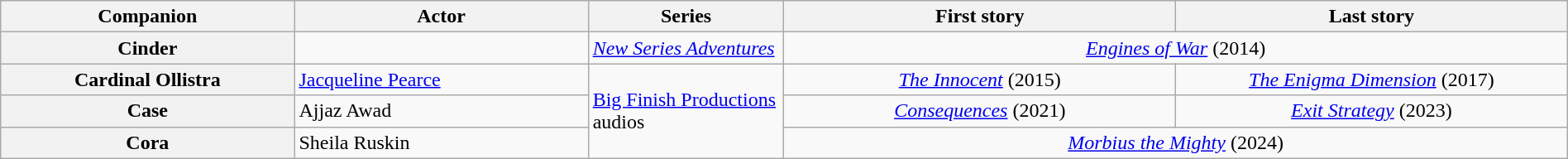<table class="wikitable plainrowheaders" style="width:100%;">
<tr>
<th scope="col" style="width:15%;">Companion</th>
<th scope="col" style="width:15%;">Actor</th>
<th scope="col" style="width:10%;">Series</th>
<th scope="col" style="width:20%;">First story</th>
<th scope="col" style="width:20%;">Last story</th>
</tr>
<tr>
<th scope="row">Cinder</th>
<td></td>
<td><em><a href='#'>New Series Adventures</a></em></td>
<td align="center" colspan="2"><em><a href='#'>Engines of War</a></em> (2014)</td>
</tr>
<tr>
<th scope="row">Cardinal Ollistra</th>
<td><a href='#'>Jacqueline Pearce</a></td>
<td rowspan="3"><a href='#'>Big Finish Productions</a> audios</td>
<td align="center"><em><a href='#'>The Innocent</a></em> (2015)</td>
<td align="center"><em><a href='#'>The Enigma Dimension</a></em> (2017)</td>
</tr>
<tr>
<th scope="row">Case</th>
<td>Ajjaz Awad</td>
<td align="center"><em><a href='#'>Consequences</a></em> (2021)</td>
<td align="center"><em><a href='#'>Exit Strategy</a></em> (2023)</td>
</tr>
<tr>
<th scope="row">Cora</th>
<td>Sheila Ruskin</td>
<td align="center" colspan="2"><em><a href='#'>Morbius the Mighty</a></em> (2024)</td>
</tr>
</table>
